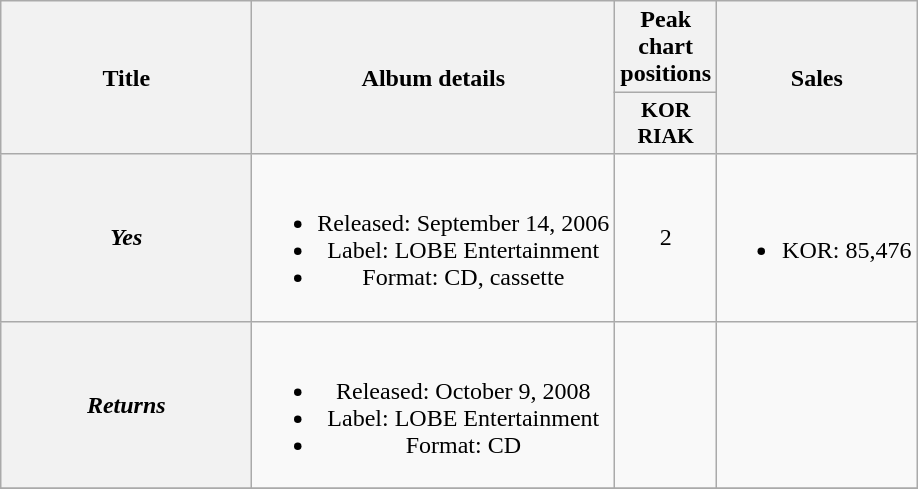<table class="wikitable plainrowheaders" style="text-align:center;">
<tr>
<th rowspan="2" style="width:10em;">Title</th>
<th rowspan="2">Album details</th>
<th colspan="1">Peak chart positions</th>
<th rowspan="2">Sales</th>
</tr>
<tr>
<th scope="col" style="width:3em;font-size:90%;">KOR<br>RIAK<br></th>
</tr>
<tr>
<th scope="row"><em>Yes</em></th>
<td><br><ul><li>Released: September 14, 2006</li><li>Label: LOBE Entertainment</li><li>Format: CD, cassette</li></ul></td>
<td>2</td>
<td><br><ul><li>KOR: 85,476</li></ul></td>
</tr>
<tr>
<th scope="row"><em>Returns</em></th>
<td><br><ul><li>Released: October 9, 2008</li><li>Label: LOBE Entertainment</li><li>Format: CD</li></ul></td>
<td></td>
<td></td>
</tr>
<tr>
</tr>
</table>
